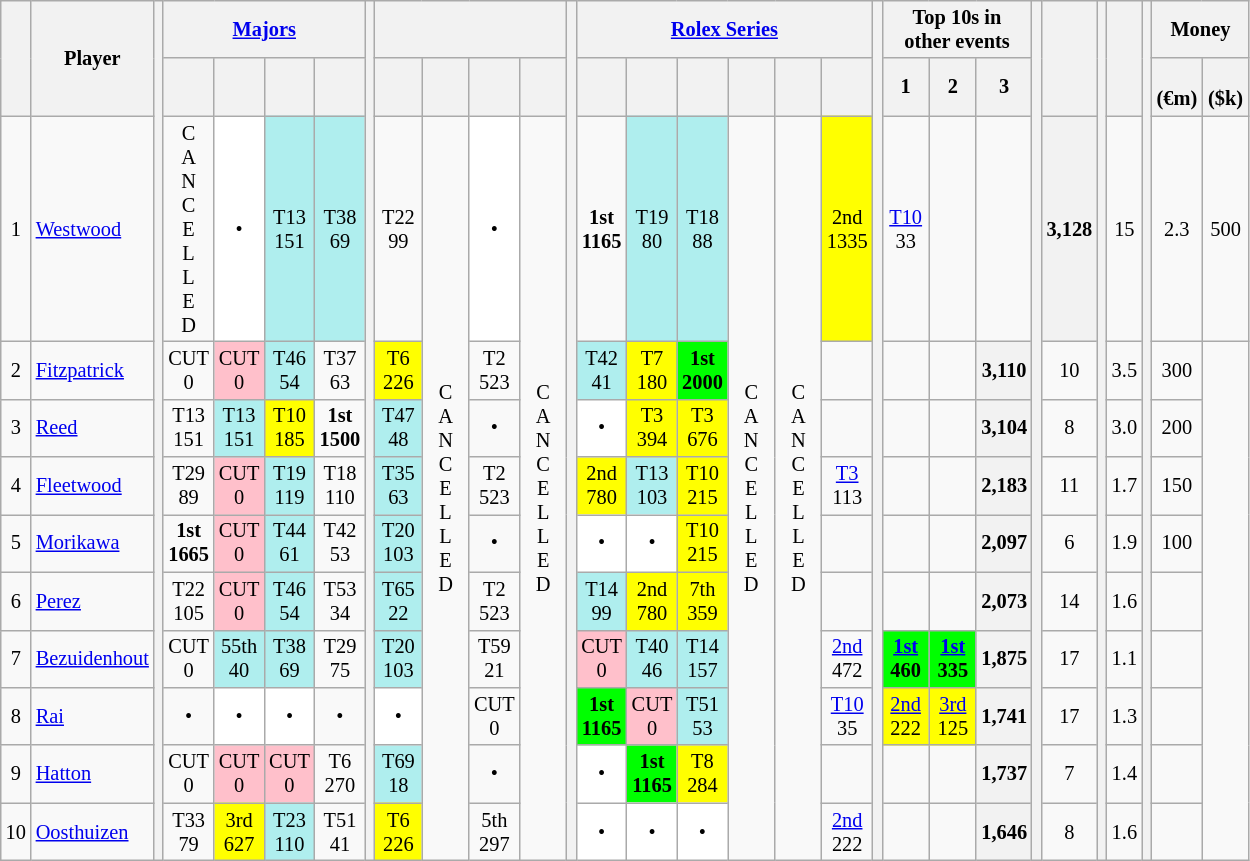<table class=wikitable style=font-size:85%;text-align:center>
<tr>
<th rowspan=2></th>
<th rowspan="2";>Player</th>
<th rowspan="12"></th>
<th colspan=4><a href='#'>Majors</a></th>
<th rowspan="12"></th>
<th colspan=4></th>
<th rowspan="12"></th>
<th colspan=6><a href='#'>Rolex Series</a></th>
<th rowspan="12"></th>
<th colspan="3">Top 10s in other  events</th>
<th rowspan="12"></th>
<th rowspan=2></th>
<th rowspan="12"></th>
<th rowspan=2></th>
<th rowspan="12"></th>
<th colspan=2>Money</th>
</tr>
<tr>
<th style="width:25px;"></th>
<th style="width:25px;"></th>
<th style="width:25px;"></th>
<th style="width:25px;"></th>
<th style="width:25px;"></th>
<th style="width:25px;"></th>
<th style="width:25px;"></th>
<th style="width:25px;"></th>
<th style="width:25px;"></th>
<th style="width:25px;"></th>
<th style="width:25px;"></th>
<th style="width:25px;"></th>
<th style="width:25px;"></th>
<th style="width:25px;"></th>
<th style="width:25px;">1</th>
<th style="width:25px;">2</th>
<th style="width:25px;">3</th>
<th style="width:25px;"><br>(€m)</th>
<th style="width:25px;"><br>($k)</th>
</tr>
<tr>
<td>1</td>
<td align="left"> <a href='#'>Westwood</a></td>
<td>C<br>A<br>N<br>C<br>E<br>L<br>L<br>E<br>D</td>
<td style="background:white">•</td>
<td bgcolor="#afeeee">T13<br>151</td>
<td bgcolor="#afeeee">T38<br>69</td>
<td>T22<br>99</td>
<td rowspan="10">C<br>A<br>N<br>C<br>E<br>L<br>L<br>E<br>D</td>
<td style="background:white">•</td>
<td rowspan="10">C<br>A<br>N<br>C<br>E<br>L<br>L<br>E<br>D</td>
<td><strong>1st<br>1165</strong></td>
<td bgcolor="#afeeee">T19<br>80</td>
<td bgcolor="#afeeee">T18<br>88</td>
<td rowspan="10">C<br>A<br>N<br>C<br>E<br>L<br>L<br>E<br>D</td>
<td rowspan="10">C<br>A<br>N<br>C<br>E<br>L<br>L<br>E<br>D</td>
<td bgcolor="yellow">2nd<br>1335</td>
<td><a href='#'>T10</a><br>33</td>
<td></td>
<td></td>
<th>3,128</th>
<td>15</td>
<td>2.3</td>
<td>500</td>
</tr>
<tr>
<td>2</td>
<td align="left"> <a href='#'>Fitzpatrick</a></td>
<td>CUT<br>0</td>
<td bgcolor="pink">CUT<br>0</td>
<td bgcolor="#afeeee">T46<br>54</td>
<td>T37<br>63</td>
<td bgcolor="yellow">T6<br>226</td>
<td>T2<br>523</td>
<td bgcolor="#afeeee">T42<br>41</td>
<td bgcolor="yellow">T7<br>180</td>
<td bgcolor="lime"><strong>1st<br>2000</strong></td>
<td><br></td>
<td bgcolor=""><br></td>
<td bgcolor=""><br></td>
<th>3,110</th>
<td>10</td>
<td>3.5</td>
<td>300</td>
</tr>
<tr>
<td>3</td>
<td align="left"> <a href='#'>Reed</a></td>
<td>T13<br>151</td>
<td bgcolor="#afeeee">T13<br>151</td>
<td bgcolor="yellow">T10<br>185</td>
<td><strong>1st<br>1500</strong></td>
<td bgcolor="#afeeee">T47<br>48</td>
<td>•</td>
<td style="background:white">•</td>
<td bgcolor="yellow">T3<br>394</td>
<td bgcolor="yellow">T3<br>676</td>
<td></td>
<td></td>
<td></td>
<th>3,104</th>
<td>8</td>
<td>3.0</td>
<td>200</td>
</tr>
<tr>
<td>4</td>
<td align="left"> <a href='#'>Fleetwood</a></td>
<td>T29<br>89</td>
<td bgcolor="pink">CUT<br>0</td>
<td bgcolor="#afeeee">T19<br>119</td>
<td>T18<br>110</td>
<td bgcolor="#afeeee">T35<br>63</td>
<td>T2<br>523</td>
<td bgcolor="yellow">2nd<br>780</td>
<td bgcolor="#afeeee">T13<br>103</td>
<td bgcolor="yellow">T10<br>215</td>
<td><a href='#'>T3</a><br>113</td>
<td></td>
<td></td>
<th>2,183</th>
<td>11</td>
<td>1.7</td>
<td>150</td>
</tr>
<tr>
<td>5</td>
<td align="left"> <a href='#'>Morikawa</a></td>
<td><strong>1st<br>1665</strong></td>
<td bgcolor="pink">CUT<br>0</td>
<td bgcolor="#afeeee">T44<br>61</td>
<td>T42<br>53</td>
<td bgcolor="#afeeee">T20<br>103</td>
<td>•</td>
<td style="background:white">•</td>
<td style="background:white">•</td>
<td bgcolor="yellow">T10<br>215</td>
<td></td>
<td></td>
<td></td>
<th>2,097</th>
<td>6</td>
<td>1.9</td>
<td>100</td>
</tr>
<tr>
<td>6</td>
<td align="left"> <a href='#'>Perez</a></td>
<td>T22<br>105</td>
<td bgcolor="pink">CUT<br>0</td>
<td bgcolor="#afeeee">T46<br>54</td>
<td>T53<br>34</td>
<td bgcolor="#afeeee">T65<br>22</td>
<td>T2<br>523</td>
<td bgcolor="#afeeee">T14<br>99</td>
<td bgcolor="yellow">2nd<br>780</td>
<td bgcolor="yellow">7th<br>359</td>
<td></td>
<td></td>
<td></td>
<th>2,073</th>
<td>14</td>
<td>1.6</td>
<td></td>
</tr>
<tr>
<td>7</td>
<td align="left"> <a href='#'>Bezuidenhout</a></td>
<td>CUT<br>0</td>
<td bgcolor="#afeeee">55th<br>40</td>
<td bgcolor="#afeeee">T38<br>69</td>
<td>T29<br>75</td>
<td bgcolor="#afeeee">T20<br>103</td>
<td>T59<br>21</td>
<td bgcolor="pink">CUT<br>0</td>
<td bgcolor="#afeeee">T40<br>46</td>
<td bgcolor="#afeeee">T14<br>157</td>
<td><a href='#'>2nd</a><br>472</td>
<td bgcolor="lime"><a href='#'><strong>1st</strong></a><br><strong>460</strong></td>
<td bgcolor="lime"><a href='#'><strong>1st</strong></a><br><strong>335</strong></td>
<th>1,875</th>
<td>17</td>
<td>1.1</td>
<td></td>
</tr>
<tr>
<td>8</td>
<td align="left"> <a href='#'>Rai</a></td>
<td>•</td>
<td style="background:white">•</td>
<td style="background:white">•</td>
<td>•</td>
<td style="background:white">•</td>
<td>CUT<br>0</td>
<td bgcolor="lime"><strong>1st<br>1165</strong></td>
<td bgcolor="pink">CUT<br>0</td>
<td bgcolor="#afeeee">T51<br>53</td>
<td><a href='#'>T10</a><br>35</td>
<td bgcolor="yellow"><a href='#'>2nd</a><br>222</td>
<td bgcolor="yellow"><a href='#'>3rd</a><br>125</td>
<th>1,741</th>
<td>17</td>
<td>1.3</td>
<td></td>
</tr>
<tr>
<td>9</td>
<td align="left"> <a href='#'>Hatton</a></td>
<td>CUT<br>0</td>
<td bgcolor="pink">CUT<br>0</td>
<td bgcolor="pink">CUT<br>0</td>
<td>T6<br>270</td>
<td bgcolor="#afeeee">T69<br>18</td>
<td>•</td>
<td style="background:white">•</td>
<td bgcolor="lime"><strong>1st</strong><br><strong>1165</strong></td>
<td bgcolor="yellow">T8<br>284</td>
<td></td>
<td></td>
<td></td>
<th>1,737</th>
<td>7</td>
<td>1.4</td>
<td></td>
</tr>
<tr>
<td>10</td>
<td align="left"> <a href='#'>Oosthuizen</a></td>
<td>T33<br>79</td>
<td bgcolor="yellow">3rd<br>627</td>
<td bgcolor="#afeeee">T23<br>110</td>
<td>T51<br>41</td>
<td bgcolor="yellow">T6<br>226</td>
<td>5th<br>297</td>
<td style="background:white">•</td>
<td style="background:white">•</td>
<td style="background:white">•</td>
<td><a href='#'>2nd</a><br>222</td>
<td bgcolor=""><br></td>
<td></td>
<th>1,646</th>
<td>8</td>
<td>1.6</td>
<td></td>
</tr>
</table>
